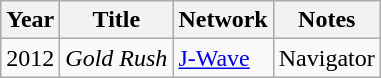<table class="wikitable">
<tr>
<th>Year</th>
<th>Title</th>
<th>Network</th>
<th>Notes</th>
</tr>
<tr>
<td>2012</td>
<td><em>Gold Rush</em></td>
<td><a href='#'>J-Wave</a></td>
<td>Navigator</td>
</tr>
</table>
